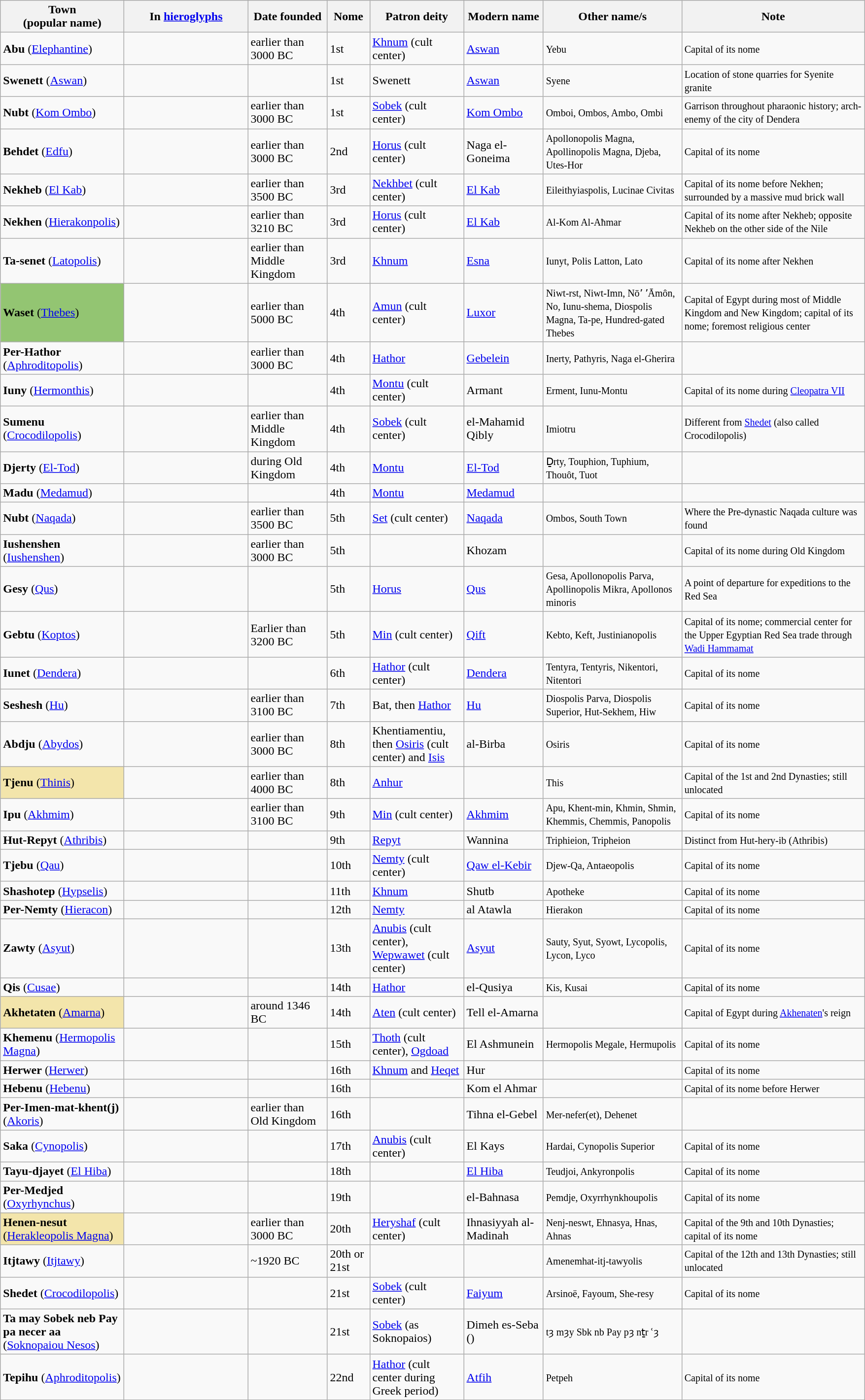<table class="wikitable sortable" style="text-align:left;">
<tr>
<th data-sort-type="letter" scope="col" style="width:160px;">Town<br>(popular name)</th>
<th data-sort-type="letter" scope="col" style="width:160px;">In <a href='#'>hieroglyphs</a></th>
<th data-sort-type="letter" scope="col" style="width:100px;">Date founded</th>
<th data-sort-type="number" scope="col" style="width:50px;">Nome</th>
<th data-sort-type="letter" scope="col" style="width:120px;">Patron deity</th>
<th data-sort-type="letter" scope="col" style="width:100px;">Modern name</th>
<th data-sort-type="letter" scope="col" style="width:180px;">Other name/s</th>
<th data-sort-type="letter" scope="col" style="width:240px;">Note</th>
</tr>
<tr>
<td><strong>Abu</strong> (<a href='#'>Elephantine</a>)</td>
<td></td>
<td>earlier than 3000 BC</td>
<td>1st</td>
<td><a href='#'>Khnum</a> (cult center)</td>
<td><a href='#'>Aswan</a></td>
<td><small>Yebu</small></td>
<td><small>Capital of its nome</small></td>
</tr>
<tr>
<td><strong>Swenett</strong> (<a href='#'>Aswan</a>)</td>
<td></td>
<td></td>
<td>1st</td>
<td>Swenett</td>
<td><a href='#'>Aswan</a></td>
<td><small>Syene</small></td>
<td><small>Location of stone quarries for Syenite granite</small></td>
</tr>
<tr>
<td><strong>Nubt</strong> (<a href='#'>Kom Ombo</a>)</td>
<td></td>
<td>earlier than 3000 BC</td>
<td>1st</td>
<td><a href='#'>Sobek</a> (cult center)</td>
<td><a href='#'>Kom Ombo</a></td>
<td><small>Omboi, Ombos, Ambo, Ombi</small></td>
<td><small>Garrison throughout pharaonic history; arch-enemy of the city of Dendera</small></td>
</tr>
<tr>
<td><strong>Behdet</strong> (<a href='#'>Edfu</a>)</td>
<td></td>
<td>earlier than 3000 BC</td>
<td>2nd</td>
<td><a href='#'>Horus</a> (cult center)</td>
<td>Naga el-Goneima</td>
<td><small>Apollonopolis Magna, Apollinopolis Magna, Djeba, Utes-Hor</small></td>
<td><small>Capital of its nome</small></td>
</tr>
<tr>
<td><strong>Nekheb</strong> (<a href='#'>El Kab</a>)</td>
<td></td>
<td>earlier than 3500 BC</td>
<td>3rd</td>
<td><a href='#'>Nekhbet</a> (cult center)</td>
<td><a href='#'>El Kab</a></td>
<td><small>Eileithyiaspolis, Lucinae Civitas</small></td>
<td><small>Capital of its nome before Nekhen; surrounded by a massive mud brick wall</small></td>
</tr>
<tr>
<td><strong>Nekhen</strong> (<a href='#'>Hierakonpolis</a>)</td>
<td></td>
<td>earlier than 3210 BC</td>
<td>3rd</td>
<td><a href='#'>Horus</a> (cult center)</td>
<td><a href='#'>El Kab</a></td>
<td><small>Al-Kom Al-Aħmar</small></td>
<td><small>Capital of its nome after Nekheb; opposite Nekheb on the other side of the Nile</small></td>
</tr>
<tr>
<td><strong>Ta-senet</strong> (<a href='#'>Latopolis</a>)</td>
<td></td>
<td>earlier than Middle Kingdom</td>
<td>3rd</td>
<td><a href='#'>Khnum</a></td>
<td><a href='#'>Esna</a></td>
<td><small>Iunyt, Polis Latton, Lato</small></td>
<td><small>Capital of its nome after Nekhen</small></td>
</tr>
<tr>
<td bgcolor="93C572"><strong>Waset</strong> (<a href='#'>Thebes</a>)</td>
<td></td>
<td>earlier than 5000 BC</td>
<td>4th</td>
<td><a href='#'>Amun</a>  (cult center)</td>
<td><a href='#'>Luxor</a></td>
<td><small>Niwt-rst, Niwt-Imn, Nōʼ ʼĀmôn, No, Iunu-shema, Diospolis Magna, Ta-pe, Hundred-gated Thebes</small></td>
<td><small>Capital of Egypt during most of Middle Kingdom and New Kingdom; capital of its nome; foremost religious center</small></td>
</tr>
<tr>
<td><strong>Per-Hathor</strong> (<a href='#'>Aphroditopolis</a>)</td>
<td></td>
<td>earlier than 3000 BC</td>
<td>4th</td>
<td><a href='#'>Hathor</a></td>
<td><a href='#'>Gebelein</a></td>
<td><small>Inerty, Pathyris, Naga el-Gherira</small></td>
<td></td>
</tr>
<tr>
<td><strong>Iuny</strong> (<a href='#'>Hermonthis</a>)</td>
<td></td>
<td></td>
<td>4th</td>
<td><a href='#'>Montu</a> (cult center)</td>
<td>Armant</td>
<td><small>Erment, Iunu-Montu</small></td>
<td><small>Capital of its nome during <a href='#'>Cleopatra VII</a></small></td>
</tr>
<tr>
<td><strong>Sumenu</strong> (<a href='#'>Crocodilopolis</a>)</td>
<td></td>
<td>earlier than Middle Kingdom</td>
<td>4th</td>
<td><a href='#'>Sobek</a> (cult center)</td>
<td>el-Mahamid Qibly</td>
<td><small>Imiotru</small></td>
<td><small>Different from <a href='#'>Shedet</a> (also called Crocodilopolis)</small></td>
</tr>
<tr>
<td><strong>Djerty</strong> (<a href='#'>El-Tod</a>)</td>
<td></td>
<td>during Old Kingdom</td>
<td>4th</td>
<td><a href='#'>Montu</a></td>
<td><a href='#'>El-Tod</a></td>
<td><small>Ḏrty, Touphion, Tuphium, Thouôt, Tuot</small></td>
<td></td>
</tr>
<tr>
<td><strong>Madu</strong> (<a href='#'>Medamud</a>)</td>
<td></td>
<td></td>
<td>4th</td>
<td><a href='#'>Montu</a></td>
<td><a href='#'>Medamud</a></td>
<td></td>
<td></td>
</tr>
<tr>
<td><strong>Nubt</strong> (<a href='#'>Naqada</a>)</td>
<td></td>
<td>earlier than 3500 BC</td>
<td>5th</td>
<td><a href='#'>Set</a> (cult center)</td>
<td><a href='#'>Naqada</a></td>
<td><small>Ombos, South Town</small></td>
<td><small>Where the Pre-dynastic Naqada culture was found</small></td>
</tr>
<tr>
<td><strong>Iushenshen</strong> (<a href='#'>Iushenshen</a>)</td>
<td></td>
<td>earlier than 3000 BC</td>
<td>5th</td>
<td></td>
<td>Khozam</td>
<td></td>
<td><small>Capital of its nome during Old Kingdom</small></td>
</tr>
<tr>
<td><strong>Gesy</strong> (<a href='#'>Qus</a>)</td>
<td></td>
<td></td>
<td>5th</td>
<td><a href='#'>Horus</a></td>
<td><a href='#'>Qus</a></td>
<td><small>Gesa, Apollonopolis Parva, Apollinopolis Mikra, Apollonos minoris</small></td>
<td><small>A point of departure for expeditions to the Red Sea</small></td>
</tr>
<tr>
<td><strong>Gebtu</strong> (<a href='#'>Koptos</a>)</td>
<td></td>
<td>Earlier than 3200 BC</td>
<td>5th</td>
<td><a href='#'>Min</a> (cult center)</td>
<td><a href='#'>Qift</a></td>
<td><small>Kebto, Keft, Justinianopolis</small></td>
<td><small>Capital of its nome; commercial center for the Upper Egyptian Red Sea trade through <a href='#'>Wadi Hammamat</a></small></td>
</tr>
<tr>
<td><strong>Iunet</strong> (<a href='#'>Dendera</a>)</td>
<td></td>
<td></td>
<td>6th</td>
<td><a href='#'>Hathor</a> (cult center)</td>
<td><a href='#'>Dendera</a></td>
<td><small>Tentyra, Tentyris, Nikentori, Nitentori</small></td>
<td><small>Capital of its nome</small></td>
</tr>
<tr>
<td><strong>Seshesh</strong> (<a href='#'>Hu</a>)</td>
<td></td>
<td>earlier than 3100 BC</td>
<td>7th</td>
<td>Bat, then <a href='#'>Hathor</a></td>
<td><a href='#'>Hu</a></td>
<td><small>Diospolis Parva, Diospolis Superior, Hut-Sekhem, Hiw</small></td>
<td><small>Capital of its nome</small></td>
</tr>
<tr>
<td><strong>Abdju</strong> (<a href='#'>Abydos</a>)</td>
<td></td>
<td>earlier than 3000 BC</td>
<td>8th</td>
<td>Khentiamentiu, then <a href='#'>Osiris</a>  (cult center) and <a href='#'>Isis</a></td>
<td>al-Birba</td>
<td><small>Osiris</small></td>
<td><small>Capital of its nome</small></td>
</tr>
<tr>
<td bgcolor="F3E5AB"><strong>Tjenu</strong> (<a href='#'>Thinis</a>)</td>
<td></td>
<td>earlier than 4000 BC</td>
<td>8th</td>
<td><a href='#'>Anhur</a></td>
<td></td>
<td><small>This</small></td>
<td><small>Capital of the 1st and 2nd Dynasties; still unlocated</small></td>
</tr>
<tr>
<td><strong>Ipu</strong> (<a href='#'>Akhmim</a>)</td>
<td></td>
<td>earlier than 3100 BC</td>
<td>9th</td>
<td><a href='#'>Min</a> (cult center)</td>
<td><a href='#'>Akhmim</a></td>
<td><small>Apu, Khent-min, Khmin, Shmin, Khemmis, Chemmis, Panopolis</small></td>
<td><small>Capital of its nome</small></td>
</tr>
<tr>
<td><strong>Hut-Repyt</strong> (<a href='#'>Athribis</a>)</td>
<td></td>
<td></td>
<td>9th</td>
<td><a href='#'>Repyt</a></td>
<td>Wannina</td>
<td><small>Triphieion, Tripheion</small></td>
<td><small>Distinct from Hut-hery-ib (Athribis)</small></td>
</tr>
<tr>
<td><strong>Tjebu</strong> (<a href='#'>Qau</a>)</td>
<td></td>
<td></td>
<td>10th</td>
<td><a href='#'>Nemty</a> (cult center)</td>
<td><a href='#'>Qaw el-Kebir</a></td>
<td><small>Djew-Qa, Antaeopolis</small></td>
<td><small>Capital of its nome</small></td>
</tr>
<tr>
<td><strong>Shashotep</strong> (<a href='#'>Hypselis</a>)</td>
<td></td>
<td></td>
<td>11th</td>
<td><a href='#'>Khnum</a></td>
<td>Shutb</td>
<td><small>Apotheke</small></td>
<td><small>Capital of its nome</small></td>
</tr>
<tr>
<td><strong>Per-Nemty</strong> (<a href='#'>Hieracon</a>)</td>
<td></td>
<td></td>
<td>12th</td>
<td><a href='#'>Nemty</a></td>
<td>al Atawla</td>
<td><small>Hierakon</small></td>
<td><small>Capital of its nome</small></td>
</tr>
<tr>
<td><strong>Zawty</strong> (<a href='#'>Asyut</a>)</td>
<td></td>
<td></td>
<td>13th</td>
<td><a href='#'>Anubis</a> (cult center), <a href='#'>Wepwawet</a> (cult center)</td>
<td><a href='#'>Asyut</a></td>
<td><small>Sauty, Syut, Syowt, Lycopolis, Lycon, Lyco</small></td>
<td><small>Capital of its nome</small></td>
</tr>
<tr>
<td><strong>Qis</strong> (<a href='#'>Cusae</a>)</td>
<td></td>
<td></td>
<td>14th</td>
<td><a href='#'>Hathor</a></td>
<td>el-Qusiya</td>
<td><small>Kis, Kusai</small></td>
<td><small>Capital of its nome</small></td>
</tr>
<tr>
<td bgcolor="F3E5AB"><strong>Akhetaten</strong> (<a href='#'>Amarna</a>)</td>
<td></td>
<td>around 1346 BC</td>
<td>14th</td>
<td><a href='#'>Aten</a> (cult center)</td>
<td>Tell el-Amarna</td>
<td></td>
<td><small>Capital of Egypt during <a href='#'>Akhenaten</a>'s reign</small></td>
</tr>
<tr>
<td><strong>Khemenu</strong> (<a href='#'>Hermopolis Magna</a>)</td>
<td></td>
<td></td>
<td>15th</td>
<td><a href='#'>Thoth</a> (cult center), <a href='#'>Ogdoad</a></td>
<td>El Ashmunein</td>
<td><small>Hermopolis Megale, Hermupolis</small></td>
<td><small>Capital of its nome</small></td>
</tr>
<tr>
<td><strong>Herwer</strong> (<a href='#'>Herwer</a>)</td>
<td></td>
<td></td>
<td>16th</td>
<td><a href='#'>Khnum</a> and <a href='#'>Heqet</a></td>
<td>Hur</td>
<td></td>
<td><small>Capital of its nome</small></td>
</tr>
<tr>
<td><strong>Hebenu</strong> (<a href='#'>Hebenu</a>)</td>
<td></td>
<td></td>
<td>16th</td>
<td></td>
<td>Kom el Ahmar</td>
<td></td>
<td><small>Capital of its nome before Herwer</small></td>
</tr>
<tr>
<td><strong>Per-Imen-mat-khent(j)</strong> (<a href='#'>Akoris</a>)</td>
<td></td>
<td>earlier than Old Kingdom</td>
<td>16th</td>
<td></td>
<td>Tihna el-Gebel</td>
<td><small>Mer-nefer(et), Dehenet</small></td>
<td></td>
</tr>
<tr>
<td><strong>Saka</strong> (<a href='#'>Cynopolis</a>)</td>
<td></td>
<td></td>
<td>17th</td>
<td><a href='#'>Anubis</a> (cult center)</td>
<td>El Kays</td>
<td><small>Hardai, Cynopolis Superior</small></td>
<td><small>Capital of its nome</small></td>
</tr>
<tr>
<td><strong>Tayu-djayet</strong> (<a href='#'>El Hiba</a>)</td>
<td></td>
<td></td>
<td>18th</td>
<td></td>
<td><a href='#'>El Hiba</a></td>
<td><small>Teudjoi, Ankyronpolis</small></td>
<td><small>Capital of its nome</small></td>
</tr>
<tr>
<td><strong>Per-Medjed</strong> (<a href='#'>Oxyrhynchus</a>)</td>
<td></td>
<td></td>
<td>19th</td>
<td></td>
<td>el-Bahnasa</td>
<td><small>Pemdje, Oxyrrhynkhoupolis</small></td>
<td><small>Capital of its nome</small></td>
</tr>
<tr>
<td bgcolor="F3E5AB"><strong>Henen-nesut</strong> (<a href='#'>Herakleopolis Magna</a>)</td>
<td></td>
<td>earlier than 3000 BC</td>
<td>20th</td>
<td><a href='#'>Heryshaf</a> (cult center)</td>
<td>Ihnasiyyah al-Madinah</td>
<td><small>Nenj-neswt, Ehnasya, Hnas, Ahnas</small></td>
<td><small>Capital of the 9th and 10th Dynasties; capital of its nome</small></td>
</tr>
<tr>
<td><strong>Itjtawy</strong> (<a href='#'>Itjtawy</a>)</td>
<td></td>
<td>~1920 BC</td>
<td>20th or 21st</td>
<td></td>
<td></td>
<td><small>Amenemhat-itj-tawyolis</small></td>
<td><small>Capital of the 12th and 13th Dynasties; still unlocated</small></td>
</tr>
<tr>
<td><strong>Shedet</strong> (<a href='#'>Crocodilopolis</a>)</td>
<td></td>
<td></td>
<td>21st</td>
<td><a href='#'>Sobek</a> (cult center)</td>
<td><a href='#'>Faiyum</a></td>
<td><small>Arsinoë, Fayoum, She-resy</small></td>
<td><small>Capital of its nome</small></td>
</tr>
<tr>
<td><strong>Ta may Sobek neb Pay pa necer aa</strong> (<a href='#'>Soknopaiou Nesos</a>)</td>
<td></td>
<td></td>
<td>21st</td>
<td><a href='#'>Sobek</a> (as Soknopaios)</td>
<td>Dimeh es-Seba ()</td>
<td><small>tȝ mȝy Sbk nb Pay pȝ nṯr ʿȝ</small></td>
<td></td>
</tr>
<tr>
<td><strong>Tepihu</strong> (<a href='#'>Aphroditopolis</a>)</td>
<td></td>
<td></td>
<td>22nd</td>
<td><a href='#'>Hathor</a> (cult center during Greek period)</td>
<td><a href='#'>Atfih</a></td>
<td><small>Petpeh</small></td>
<td><small>Capital of its nome</small></td>
</tr>
</table>
